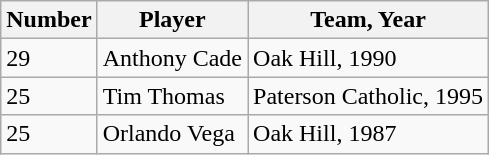<table class="wikitable">
<tr>
<th>Number</th>
<th>Player</th>
<th>Team, Year</th>
</tr>
<tr>
<td>29</td>
<td>Anthony Cade</td>
<td>Oak Hill, 1990</td>
</tr>
<tr>
<td>25</td>
<td>Tim Thomas</td>
<td>Paterson Catholic, 1995</td>
</tr>
<tr>
<td>25</td>
<td>Orlando Vega</td>
<td>Oak Hill, 1987</td>
</tr>
</table>
